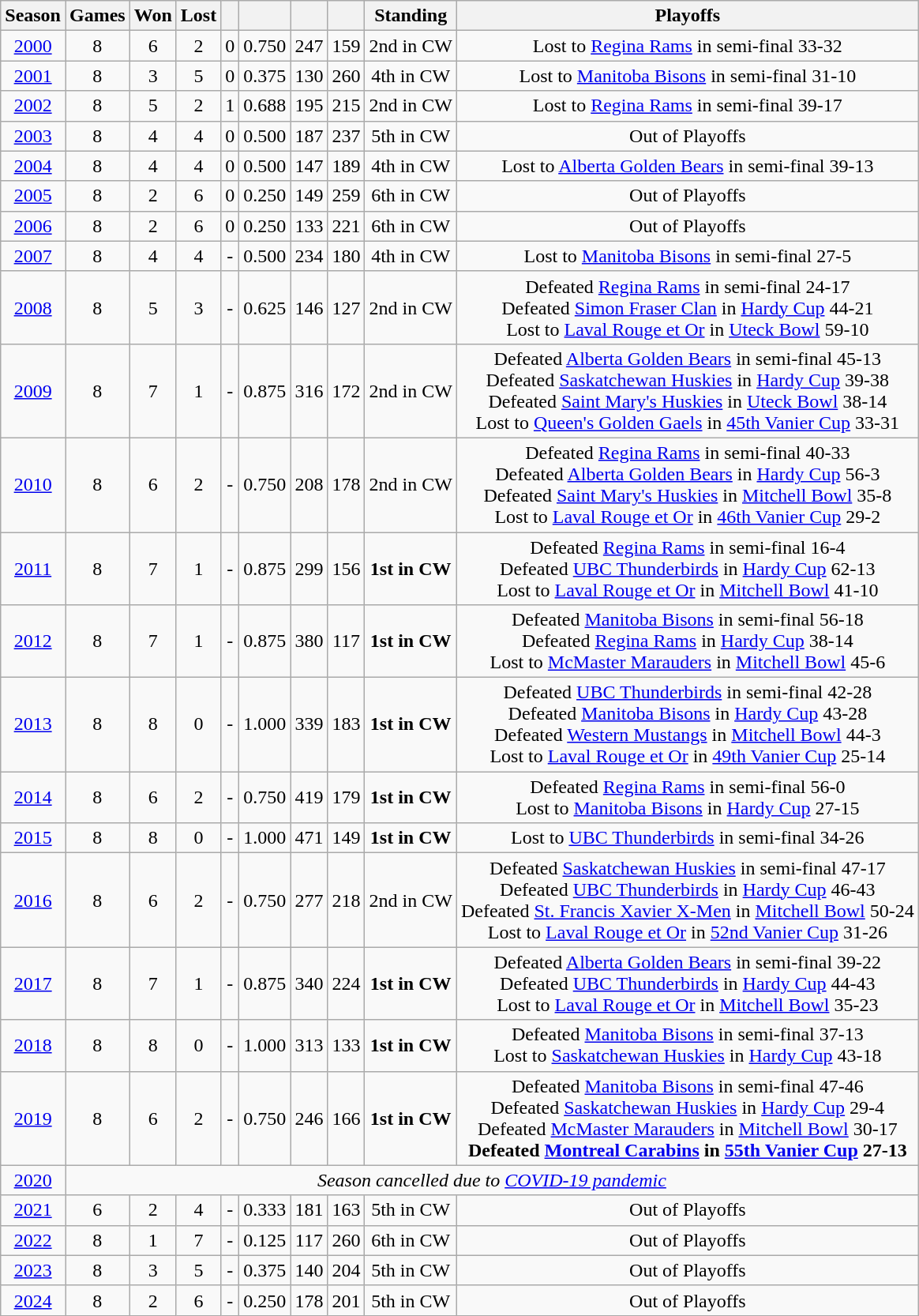<table class="wikitable" style="text-align:center">
<tr>
<th>Season</th>
<th>Games</th>
<th>Won</th>
<th>Lost</th>
<th></th>
<th></th>
<th></th>
<th></th>
<th>Standing</th>
<th>Playoffs</th>
</tr>
<tr>
<td><a href='#'>2000</a></td>
<td>8</td>
<td>6</td>
<td>2</td>
<td>0</td>
<td>0.750</td>
<td>247</td>
<td>159</td>
<td>2nd in CW</td>
<td>Lost to <a href='#'>Regina Rams</a> in semi-final 33-32</td>
</tr>
<tr>
<td><a href='#'>2001</a></td>
<td>8</td>
<td>3</td>
<td>5</td>
<td>0</td>
<td>0.375</td>
<td>130</td>
<td>260</td>
<td>4th in CW</td>
<td>Lost to <a href='#'>Manitoba Bisons</a> in semi-final 31-10</td>
</tr>
<tr>
<td><a href='#'>2002</a></td>
<td>8</td>
<td>5</td>
<td>2</td>
<td>1</td>
<td>0.688</td>
<td>195</td>
<td>215</td>
<td>2nd in CW</td>
<td>Lost to <a href='#'>Regina Rams</a> in semi-final 39-17</td>
</tr>
<tr>
<td><a href='#'>2003</a></td>
<td>8</td>
<td>4</td>
<td>4</td>
<td>0</td>
<td>0.500</td>
<td>187</td>
<td>237</td>
<td>5th in CW</td>
<td>Out of Playoffs</td>
</tr>
<tr>
<td><a href='#'>2004</a></td>
<td>8</td>
<td>4</td>
<td>4</td>
<td>0</td>
<td>0.500</td>
<td>147</td>
<td>189</td>
<td>4th in CW</td>
<td>Lost to <a href='#'>Alberta Golden Bears</a> in semi-final 39-13</td>
</tr>
<tr>
<td><a href='#'>2005</a></td>
<td>8</td>
<td>2</td>
<td>6</td>
<td>0</td>
<td>0.250</td>
<td>149</td>
<td>259</td>
<td>6th in CW</td>
<td>Out of Playoffs</td>
</tr>
<tr>
<td><a href='#'>2006</a></td>
<td>8</td>
<td>2</td>
<td>6</td>
<td>0</td>
<td>0.250</td>
<td>133</td>
<td>221</td>
<td>6th in CW</td>
<td>Out of Playoffs</td>
</tr>
<tr>
<td><a href='#'>2007</a></td>
<td>8</td>
<td>4</td>
<td>4</td>
<td>-</td>
<td>0.500</td>
<td>234</td>
<td>180</td>
<td>4th in CW</td>
<td>Lost to <a href='#'>Manitoba Bisons</a> in semi-final 27-5</td>
</tr>
<tr>
<td><a href='#'>2008</a></td>
<td>8</td>
<td>5</td>
<td>3</td>
<td>-</td>
<td>0.625</td>
<td>146</td>
<td>127</td>
<td>2nd in CW</td>
<td>Defeated <a href='#'>Regina Rams</a> in semi-final 24-17<br>Defeated <a href='#'>Simon Fraser Clan</a> in <a href='#'>Hardy Cup</a> 44-21<br>Lost to <a href='#'>Laval Rouge et Or</a> in <a href='#'>Uteck Bowl</a> 59-10</td>
</tr>
<tr>
<td><a href='#'>2009</a></td>
<td>8</td>
<td>7</td>
<td>1</td>
<td>-</td>
<td>0.875</td>
<td>316</td>
<td>172</td>
<td>2nd in CW</td>
<td>Defeated <a href='#'>Alberta Golden Bears</a> in semi-final 45-13<br>Defeated <a href='#'>Saskatchewan Huskies</a> in <a href='#'>Hardy Cup</a> 39-38<br>Defeated <a href='#'>Saint Mary's Huskies</a> in <a href='#'>Uteck Bowl</a> 38-14<br>Lost to <a href='#'>Queen's Golden Gaels</a> in <a href='#'>45th Vanier Cup</a> 33-31</td>
</tr>
<tr>
<td><a href='#'>2010</a></td>
<td>8</td>
<td>6</td>
<td>2</td>
<td>-</td>
<td>0.750</td>
<td>208</td>
<td>178</td>
<td>2nd in CW</td>
<td>Defeated <a href='#'>Regina Rams</a> in semi-final 40-33<br>Defeated <a href='#'>Alberta Golden Bears</a> in <a href='#'>Hardy Cup</a> 56-3<br>Defeated <a href='#'>Saint Mary's Huskies</a> in <a href='#'>Mitchell Bowl</a> 35-8<br>Lost to <a href='#'>Laval Rouge et Or</a> in <a href='#'>46th Vanier Cup</a> 29-2</td>
</tr>
<tr>
<td><a href='#'>2011</a></td>
<td>8</td>
<td>7</td>
<td>1</td>
<td>-</td>
<td>0.875</td>
<td>299</td>
<td>156</td>
<td><strong>1st in CW</strong></td>
<td>Defeated <a href='#'>Regina Rams</a> in semi-final 16-4<br>Defeated <a href='#'>UBC Thunderbirds</a> in <a href='#'>Hardy Cup</a> 62-13<br>Lost to <a href='#'>Laval Rouge et Or</a> in <a href='#'>Mitchell Bowl</a> 41-10</td>
</tr>
<tr>
<td><a href='#'>2012</a></td>
<td>8</td>
<td>7</td>
<td>1</td>
<td>-</td>
<td>0.875</td>
<td>380</td>
<td>117</td>
<td><strong>1st in CW</strong></td>
<td>Defeated <a href='#'>Manitoba Bisons</a> in semi-final 56-18<br>Defeated <a href='#'>Regina Rams</a> in <a href='#'>Hardy Cup</a> 38-14<br>Lost to <a href='#'>McMaster Marauders</a> in <a href='#'>Mitchell Bowl</a> 45-6</td>
</tr>
<tr>
<td><a href='#'>2013</a></td>
<td>8</td>
<td>8</td>
<td>0</td>
<td>-</td>
<td>1.000</td>
<td>339</td>
<td>183</td>
<td><strong>1st in CW</strong></td>
<td>Defeated <a href='#'>UBC Thunderbirds</a> in semi-final 42-28<br>Defeated <a href='#'>Manitoba Bisons</a> in <a href='#'>Hardy Cup</a> 43-28<br>Defeated <a href='#'>Western Mustangs</a> in <a href='#'>Mitchell Bowl</a> 44-3<br>Lost to <a href='#'>Laval Rouge et Or</a> in <a href='#'>49th Vanier Cup</a> 25-14</td>
</tr>
<tr>
<td><a href='#'>2014</a></td>
<td>8</td>
<td>6</td>
<td>2</td>
<td>-</td>
<td>0.750</td>
<td>419</td>
<td>179</td>
<td><strong>1st in CW</strong></td>
<td>Defeated <a href='#'>Regina Rams</a> in semi-final 56-0<br>Lost to <a href='#'>Manitoba Bisons</a> in <a href='#'>Hardy Cup</a> 27-15</td>
</tr>
<tr>
<td><a href='#'>2015</a></td>
<td>8</td>
<td>8</td>
<td>0</td>
<td>-</td>
<td>1.000</td>
<td>471</td>
<td>149</td>
<td><strong>1st in CW</strong></td>
<td>Lost to <a href='#'>UBC Thunderbirds</a> in semi-final 34-26</td>
</tr>
<tr>
<td><a href='#'>2016</a></td>
<td>8</td>
<td>6</td>
<td>2</td>
<td>-</td>
<td>0.750</td>
<td>277</td>
<td>218</td>
<td>2nd in CW</td>
<td>Defeated <a href='#'>Saskatchewan Huskies</a> in semi-final 47-17<br>Defeated <a href='#'>UBC Thunderbirds</a> in <a href='#'>Hardy Cup</a> 46-43<br>Defeated <a href='#'>St. Francis Xavier X-Men</a> in <a href='#'>Mitchell Bowl</a> 50-24<br>Lost to <a href='#'>Laval Rouge et Or</a> in <a href='#'>52nd Vanier Cup</a> 31-26</td>
</tr>
<tr>
<td><a href='#'>2017</a></td>
<td>8</td>
<td>7</td>
<td>1</td>
<td>-</td>
<td>0.875</td>
<td>340</td>
<td>224</td>
<td><strong>1st in CW</strong></td>
<td>Defeated <a href='#'>Alberta Golden Bears</a> in semi-final 39-22<br>Defeated <a href='#'>UBC Thunderbirds</a> in <a href='#'>Hardy Cup</a> 44-43<br>Lost to <a href='#'>Laval Rouge et Or</a> in <a href='#'>Mitchell Bowl</a> 35-23</td>
</tr>
<tr>
<td><a href='#'>2018</a></td>
<td>8</td>
<td>8</td>
<td>0</td>
<td>-</td>
<td>1.000</td>
<td>313</td>
<td>133</td>
<td><strong>1st in CW</strong></td>
<td>Defeated <a href='#'>Manitoba Bisons</a> in semi-final 37-13<br>Lost to <a href='#'>Saskatchewan Huskies</a> in <a href='#'>Hardy Cup</a> 43-18</td>
</tr>
<tr>
<td><a href='#'>2019</a></td>
<td>8</td>
<td>6</td>
<td>2</td>
<td>-</td>
<td>0.750</td>
<td>246</td>
<td>166</td>
<td><strong>1st in CW</strong></td>
<td>Defeated <a href='#'>Manitoba Bisons</a> in semi-final 47-46<br>Defeated <a href='#'>Saskatchewan Huskies</a> in <a href='#'>Hardy Cup</a> 29-4<br>Defeated <a href='#'>McMaster Marauders</a> in <a href='#'>Mitchell Bowl</a> 30-17<br><strong>Defeated <a href='#'>Montreal Carabins</a> in <a href='#'>55th Vanier Cup</a> 27-13</strong></td>
</tr>
<tr>
<td><a href='#'>2020</a></td>
<td align="center" colSpan="9"><em>Season cancelled due to <a href='#'>COVID-19 pandemic</a></em></td>
</tr>
<tr>
<td><a href='#'>2021</a></td>
<td>6</td>
<td>2</td>
<td>4</td>
<td>-</td>
<td>0.333</td>
<td>181</td>
<td>163</td>
<td>5th in CW</td>
<td>Out of Playoffs</td>
</tr>
<tr>
<td><a href='#'>2022</a></td>
<td>8</td>
<td>1</td>
<td>7</td>
<td>-</td>
<td>0.125</td>
<td>117</td>
<td>260</td>
<td>6th in CW</td>
<td>Out of Playoffs</td>
</tr>
<tr>
<td><a href='#'>2023</a></td>
<td>8</td>
<td>3</td>
<td>5</td>
<td>-</td>
<td>0.375</td>
<td>140</td>
<td>204</td>
<td>5th in CW</td>
<td>Out of Playoffs</td>
</tr>
<tr>
<td><a href='#'>2024</a></td>
<td>8</td>
<td>2</td>
<td>6</td>
<td>-</td>
<td>0.250</td>
<td>178</td>
<td>201</td>
<td>5th in CW</td>
<td>Out of Playoffs</td>
</tr>
</table>
